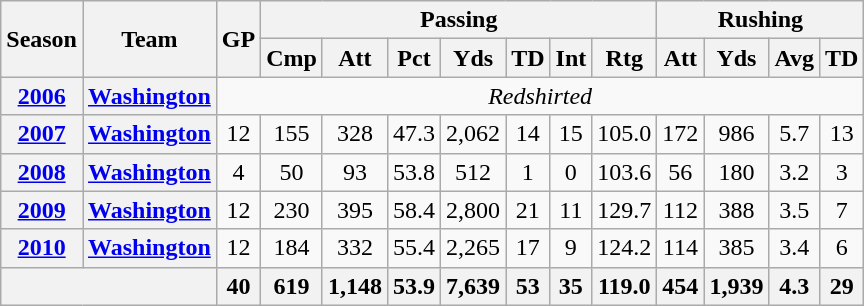<table class="wikitable" style="text-align:center;">
<tr>
<th rowspan="2">Season</th>
<th rowspan="2">Team</th>
<th rowspan="2">GP</th>
<th colspan="7">Passing</th>
<th colspan="4">Rushing</th>
</tr>
<tr>
<th>Cmp</th>
<th>Att</th>
<th>Pct</th>
<th>Yds</th>
<th>TD</th>
<th>Int</th>
<th>Rtg</th>
<th>Att</th>
<th>Yds</th>
<th>Avg</th>
<th>TD</th>
</tr>
<tr>
<th><a href='#'>2006</a></th>
<th><a href='#'>Washington</a></th>
<td colspan="12"><em>Redshirted</em></td>
</tr>
<tr>
<th><a href='#'>2007</a></th>
<th><a href='#'>Washington</a></th>
<td>12</td>
<td>155</td>
<td>328</td>
<td>47.3</td>
<td>2,062</td>
<td>14</td>
<td>15</td>
<td>105.0</td>
<td>172</td>
<td>986</td>
<td>5.7</td>
<td>13</td>
</tr>
<tr>
<th><a href='#'>2008</a></th>
<th><a href='#'>Washington</a></th>
<td>4</td>
<td>50</td>
<td>93</td>
<td>53.8</td>
<td>512</td>
<td>1</td>
<td>0</td>
<td>103.6</td>
<td>56</td>
<td>180</td>
<td>3.2</td>
<td>3</td>
</tr>
<tr>
<th><a href='#'>2009</a></th>
<th><a href='#'>Washington</a></th>
<td>12</td>
<td>230</td>
<td>395</td>
<td>58.4</td>
<td>2,800</td>
<td>21</td>
<td>11</td>
<td>129.7</td>
<td>112</td>
<td>388</td>
<td>3.5</td>
<td>7</td>
</tr>
<tr>
<th><a href='#'>2010</a></th>
<th><a href='#'>Washington</a></th>
<td>12</td>
<td>184</td>
<td>332</td>
<td>55.4</td>
<td>2,265</td>
<td>17</td>
<td>9</td>
<td>124.2</td>
<td>114</td>
<td>385</td>
<td>3.4</td>
<td>6</td>
</tr>
<tr>
<th colspan="2"></th>
<th>40</th>
<th>619</th>
<th>1,148</th>
<th>53.9</th>
<th>7,639</th>
<th>53</th>
<th>35</th>
<th>119.0</th>
<th>454</th>
<th>1,939</th>
<th>4.3</th>
<th>29</th>
</tr>
</table>
